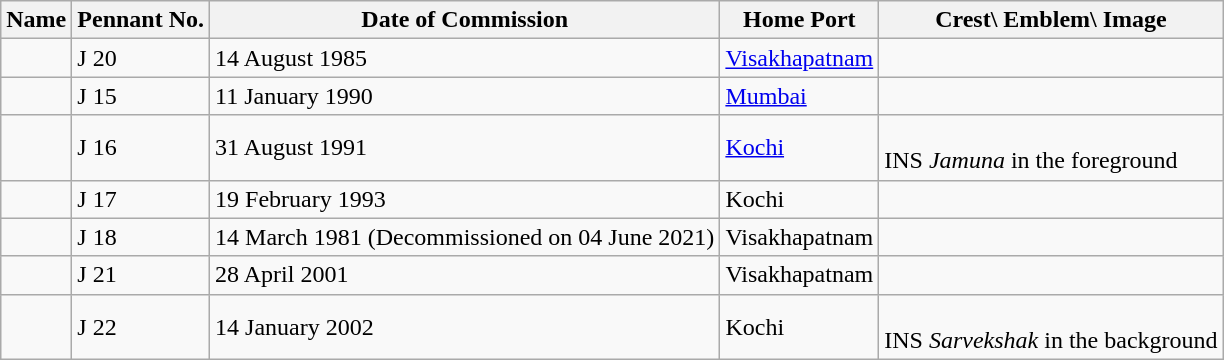<table class="wikitable">
<tr>
<th>Name</th>
<th>Pennant No.</th>
<th>Date of Commission</th>
<th>Home Port</th>
<th>Crest\ Emblem\ Image</th>
</tr>
<tr>
<td></td>
<td>J 20</td>
<td>14 August 1985</td>
<td><a href='#'>Visakhapatnam</a></td>
<td></td>
</tr>
<tr>
<td></td>
<td>J 15</td>
<td>11 January 1990</td>
<td><a href='#'>Mumbai</a></td>
<td></td>
</tr>
<tr>
<td></td>
<td>J 16</td>
<td>31 August 1991</td>
<td><a href='#'>Kochi</a></td>
<td><br>INS <em>Jamuna</em> in the foreground</td>
</tr>
<tr>
<td></td>
<td>J 17</td>
<td>19 February 1993</td>
<td>Kochi</td>
<td></td>
</tr>
<tr>
<td></td>
<td>J 18</td>
<td>14 March 1981 (Decommissioned on 04 June 2021)</td>
<td>Visakhapatnam</td>
<td></td>
</tr>
<tr>
<td></td>
<td>J 21</td>
<td>28 April 2001</td>
<td>Visakhapatnam</td>
<td></td>
</tr>
<tr>
<td></td>
<td>J 22</td>
<td>14 January 2002</td>
<td>Kochi</td>
<td><br>INS <em>Sarvekshak</em> in the background</td>
</tr>
</table>
